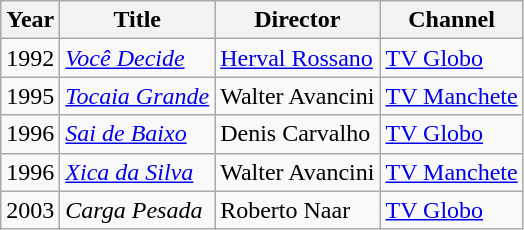<table class="wikitable">
<tr>
<th>Year</th>
<th>Title</th>
<th>Director</th>
<th>Channel</th>
</tr>
<tr>
<td>1992</td>
<td><em><a href='#'>Você Decide</a></em></td>
<td><a href='#'>Herval Rossano</a></td>
<td><a href='#'>TV Globo</a></td>
</tr>
<tr>
<td>1995</td>
<td><em><a href='#'>Tocaia Grande</a></em></td>
<td>Walter Avancini</td>
<td><a href='#'>TV Manchete</a></td>
</tr>
<tr>
<td>1996</td>
<td><em><a href='#'>Sai de Baixo</a></em></td>
<td>Denis Carvalho</td>
<td><a href='#'>TV Globo</a></td>
</tr>
<tr>
<td>1996</td>
<td><em><a href='#'>Xica da Silva</a></em></td>
<td>Walter Avancini</td>
<td><a href='#'>TV Manchete</a></td>
</tr>
<tr>
<td>2003</td>
<td><em>Carga Pesada</em></td>
<td>Roberto Naar</td>
<td><a href='#'>TV Globo</a></td>
</tr>
</table>
